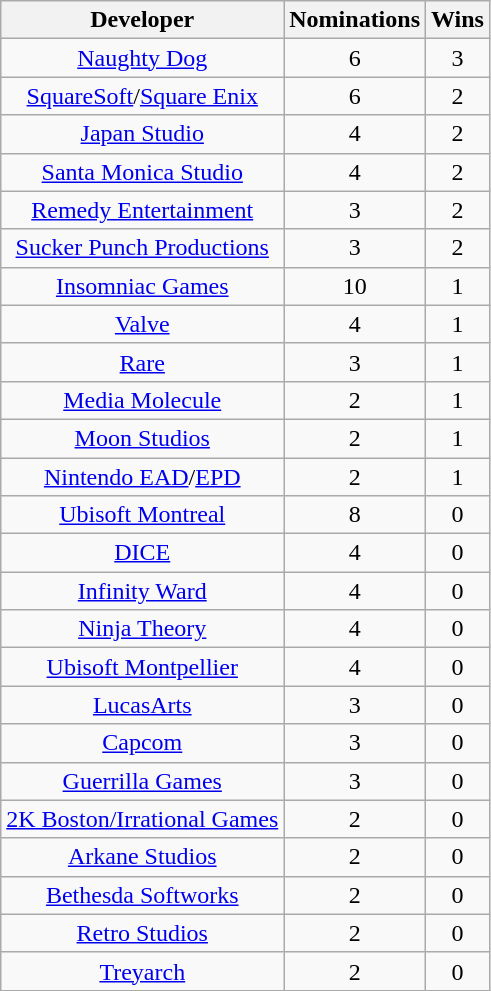<table class="wikitable sortable plainrowheaders" rowspan="2" style="text-align:center;" background: #f6e39c;>
<tr>
<th scope="col">Developer</th>
<th scope="col">Nominations</th>
<th scope="col">Wins</th>
</tr>
<tr>
<td><a href='#'>Naughty Dog</a></td>
<td>6</td>
<td>3</td>
</tr>
<tr>
<td><a href='#'>SquareSoft</a>/<a href='#'>Square Enix</a></td>
<td>6</td>
<td>2</td>
</tr>
<tr>
<td><a href='#'>Japan Studio</a></td>
<td>4</td>
<td>2</td>
</tr>
<tr>
<td><a href='#'>Santa Monica Studio</a></td>
<td>4</td>
<td>2</td>
</tr>
<tr>
<td><a href='#'>Remedy Entertainment</a></td>
<td>3</td>
<td>2</td>
</tr>
<tr>
<td><a href='#'>Sucker Punch Productions</a></td>
<td>3</td>
<td>2</td>
</tr>
<tr>
<td><a href='#'>Insomniac Games</a></td>
<td>10</td>
<td>1</td>
</tr>
<tr>
<td><a href='#'>Valve</a></td>
<td>4</td>
<td>1</td>
</tr>
<tr>
<td><a href='#'>Rare</a></td>
<td>3</td>
<td>1</td>
</tr>
<tr>
<td><a href='#'>Media Molecule</a></td>
<td>2</td>
<td>1</td>
</tr>
<tr>
<td><a href='#'>Moon Studios</a></td>
<td>2</td>
<td>1</td>
</tr>
<tr>
<td><a href='#'>Nintendo EAD</a>/<a href='#'>EPD</a></td>
<td>2</td>
<td>1</td>
</tr>
<tr>
<td><a href='#'>Ubisoft Montreal</a></td>
<td>8</td>
<td>0</td>
</tr>
<tr>
<td><a href='#'>DICE</a></td>
<td>4</td>
<td>0</td>
</tr>
<tr>
<td><a href='#'>Infinity Ward</a></td>
<td>4</td>
<td>0</td>
</tr>
<tr>
<td><a href='#'>Ninja Theory</a></td>
<td>4</td>
<td>0</td>
</tr>
<tr>
<td><a href='#'>Ubisoft Montpellier</a></td>
<td>4</td>
<td>0</td>
</tr>
<tr>
<td><a href='#'>LucasArts</a></td>
<td>3</td>
<td>0</td>
</tr>
<tr>
<td><a href='#'>Capcom</a></td>
<td>3</td>
<td>0</td>
</tr>
<tr>
<td><a href='#'>Guerrilla Games</a></td>
<td>3</td>
<td>0</td>
</tr>
<tr>
<td><a href='#'>2K Boston/Irrational Games</a></td>
<td>2</td>
<td>0</td>
</tr>
<tr>
<td><a href='#'>Arkane Studios</a></td>
<td>2</td>
<td>0</td>
</tr>
<tr>
<td><a href='#'>Bethesda Softworks</a></td>
<td>2</td>
<td>0</td>
</tr>
<tr>
<td><a href='#'>Retro Studios</a></td>
<td>2</td>
<td>0</td>
</tr>
<tr>
<td><a href='#'>Treyarch</a></td>
<td>2</td>
<td>0</td>
</tr>
</table>
